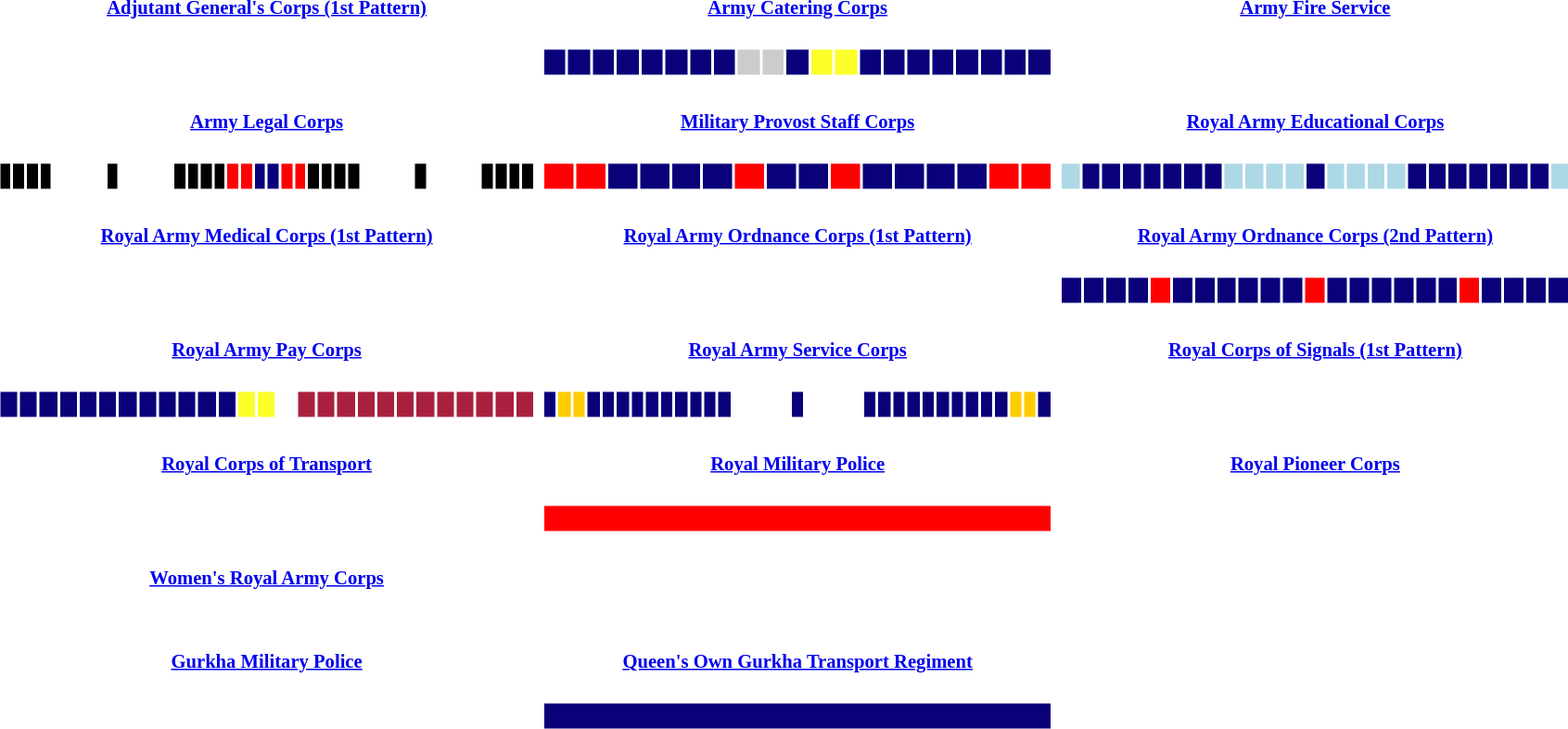<table id="toc" style="margin: 0 0 1em 1em; width:90%; font-size: 0.86em; text-align:center">
<tr>
<td> </td>
</tr>
<tr>
<td colspan="2" style="width:25%;"><strong><a href='#'>Adjutant General's Corps (1st Pattern)</a></strong></td>
<td colspan="2" style="width:25%;"><strong><a href='#'>Army Catering Corps</a></strong></td>
<td colspan="2" style="width:25%;"><strong><a href='#'>Army Fire Service</a></strong></td>
</tr>
<tr>
<td colspan=2><br></td>
<td colspan=2><br><table style="width:100%;">
<tr>
<td style="background:#09007a;"> </td>
<td style="background:#09007a;"> </td>
<td style="background:#09007a;"> </td>
<td style="background:#09007a;"> </td>
<td style="background:#09007a;"> </td>
<td style="background:#09007a;"> </td>
<td style="background:#09007a;"> </td>
<td style="background:#09007a;"> </td>
<td style="background:#ccc;"> </td>
<td style="background:#ccc;"> </td>
<td style="background:#09007a;"> </td>
<td style="background:#fcff2a;"> </td>
<td style="background:#fcff2a;"> </td>
<td style="background:#09007a;"> </td>
<td style="background:#09007a;"> </td>
<td style="background:#09007a;"> </td>
<td style="background:#09007a;"> </td>
<td style="background:#09007a;"> </td>
<td style="background:#09007a;"> </td>
<td style="background:#09007a;"> </td>
<td style="background:#09007a;"> </td>
</tr>
</table>
</td>
<td colspan=2><br></td>
</tr>
<tr>
<td> </td>
</tr>
<tr>
<td colspan="2" style="width:25%;"><strong><a href='#'>Army Legal Corps</a></strong></td>
<td colspan="2" style="width:25%;"><strong><a href='#'>Military Provost Staff Corps</a></strong></td>
<td colspan="2" style="width:25%;"><strong><a href='#'>Royal Army Educational Corps</a></strong></td>
</tr>
<tr>
<td colspan=2><br><table style="width:100%;">
<tr>
<td style="background:#000;"> </td>
<td style="background:#000;"> </td>
<td style="background:#000;"> </td>
<td style="background:#000;"> </td>
<td style="background:#fff;"> </td>
<td style="background:#fff;"> </td>
<td style="background:#fff;"> </td>
<td style="background:#fff;"> </td>
<td style="background:#000;"> </td>
<td style="background:#fff;"> </td>
<td style="background:#fff;"> </td>
<td style="background:#fff;"> </td>
<td style="background:#fff;"> </td>
<td style="background:#000;"> </td>
<td style="background:#000;"> </td>
<td style="background:#000;"> </td>
<td style="background:#000;"> </td>
<td style="background:#fe0002;"> </td>
<td style="background:#fe0002;"> </td>
<td style="background:#09007a;"> </td>
<td style="background:#09007a;"> </td>
<td style="background:#fe0002;"> </td>
<td style="background:#fe0002;"> </td>
<td style="background:#000;"> </td>
<td style="background:#000;"> </td>
<td style="background:#000;"> </td>
<td style="background:#000;"> </td>
<td style="background:#fff;"> </td>
<td style="background:#fff;"> </td>
<td style="background:#fff;"> </td>
<td style="background:#fff;"> </td>
<td style="background:#000;"> </td>
<td style="background:#fff;"> </td>
<td style="background:#fff;"> </td>
<td style="background:#fff;"> </td>
<td style="background:#fff;"> </td>
<td style="background:#000;"> </td>
<td style="background:#000;"> </td>
<td style="background:#000;"> </td>
<td style="background:#000;"> </td>
</tr>
</table>
</td>
<td colspan=2><br><table style="width:100%;">
<tr>
<td style="background:#fe0002;"> </td>
<td style="background:#fe0002;"> </td>
<td style="background:#09007a;"> </td>
<td style="background:#09007a;"> </td>
<td style="background:#09007a;"> </td>
<td style="background:#09007a;"> </td>
<td style="background:#fe0002;"> </td>
<td style="background:#09007a;"> </td>
<td style="background:#09007a;"> </td>
<td style="background:#fe0002;"> </td>
<td style="background:#09007a;"> </td>
<td style="background:#09007a;"> </td>
<td style="background:#09007a;"> </td>
<td style="background:#09007a;"> </td>
<td style="background:#fe0002;"> </td>
<td style="background:#fe0002;"> </td>
</tr>
</table>
</td>
<td colspan=2><br><table style="width:100%;">
<tr>
<td style="background:#add8e6;"> </td>
<td style="background:#09007a;"> </td>
<td style="background:#09007a;"> </td>
<td style="background:#09007a;"> </td>
<td style="background:#09007a;"> </td>
<td style="background:#09007a;"> </td>
<td style="background:#09007a;"> </td>
<td style="background:#09007a;"> </td>
<td style="background:#add8e6;"> </td>
<td style="background:#add8e6;"> </td>
<td style="background:#add8e6;"> </td>
<td style="background:#add8e6;"> </td>
<td style="background:#09007a;"> </td>
<td style="background:#add8e6;"> </td>
<td style="background:#add8e6;"> </td>
<td style="background:#add8e6;"> </td>
<td style="background:#add8e6;"> </td>
<td style="background:#09007a;"> </td>
<td style="background:#09007a;"> </td>
<td style="background:#09007a;"> </td>
<td style="background:#09007a;"> </td>
<td style="background:#09007a;"> </td>
<td style="background:#09007a;"> </td>
<td style="background:#09007a;"> </td>
<td style="background:#add8e6;"> </td>
</tr>
</table>
</td>
</tr>
<tr>
<td> </td>
</tr>
<tr>
<td colspan="2" style="width:25%;"><strong><a href='#'>Royal Army Medical Corps (1st Pattern)</a></strong></td>
<td colspan="2" style="width:25%;"><strong><a href='#'>Royal Army Ordnance Corps (1st Pattern)</a></strong></td>
<td colspan="2" style="width:25%;"><strong><a href='#'>Royal Army Ordnance Corps (2nd Pattern)</a></strong></td>
</tr>
<tr>
<td colspan=2><br></td>
<td colspan=2><br></td>
<td colspan=2><br><table style="width:100%;">
<tr>
<td style="background:#09007a;"> </td>
<td style="background:#09007a;"> </td>
<td style="background:#09007a;"> </td>
<td style="background:#09007a;"> </td>
<td style="background:#fe0002;"> </td>
<td style="background:#09007a;"> </td>
<td style="background:#09007a;"> </td>
<td style="background:#09007a;"> </td>
<td style="background:#09007a;"> </td>
<td style="background:#09007a;"> </td>
<td style="background:#09007a;"> </td>
<td style="background:#fe0002;"> </td>
<td style="background:#09007a;"> </td>
<td style="background:#09007a;"> </td>
<td style="background:#09007a;"> </td>
<td style="background:#09007a;"> </td>
<td style="background:#09007a;"> </td>
<td style="background:#09007a;"> </td>
<td style="background:#fe0002;"> </td>
<td style="background:#09007a;"> </td>
<td style="background:#09007a;"> </td>
<td style="background:#09007a;"> </td>
<td style="background:#09007a;"> </td>
</tr>
</table>
</td>
</tr>
<tr>
<td> </td>
</tr>
<tr>
<td colspan="2" style="width:25%;"><strong><a href='#'>Royal Army Pay Corps</a></strong></td>
<td colspan="2" style="width:25%;"><strong><a href='#'>Royal Army Service Corps</a></strong></td>
<td colspan="2" style="width:25%;"><strong><a href='#'>Royal Corps of Signals (1st Pattern)</a></strong></td>
</tr>
<tr>
<td colspan=2><br><table style="width:100%;">
<tr>
<td style="background:#09007a;"> </td>
<td style="background:#09007a;"> </td>
<td style="background:#09007a;"> </td>
<td style="background:#09007a;"> </td>
<td style="background:#09007a;"> </td>
<td style="background:#09007a;"> </td>
<td style="background:#09007a;"> </td>
<td style="background:#09007a;"> </td>
<td style="background:#09007a;"> </td>
<td style="background:#09007a;"> </td>
<td style="background:#09007a;"> </td>
<td style="background:#09007a;"> </td>
<td style="background:#fcff2a;"> </td>
<td style="background:#fcff2a;"> </td>
<td style="background:#fff;"> </td>
<td style="background:#a9203e;"> </td>
<td style="background:#a9203e;"> </td>
<td style="background:#a9203e;"> </td>
<td style="background:#a9203e;"> </td>
<td style="background:#a9203e;"> </td>
<td style="background:#a9203e;"> </td>
<td style="background:#a9203e;"> </td>
<td style="background:#a9203e;"> </td>
<td style="background:#a9203e;"> </td>
<td style="background:#a9203e;"> </td>
<td style="background:#a9203e;"> </td>
<td style="background:#a9203e;"> </td>
</tr>
</table>
</td>
<td colspan=2><br><table style="width:100%;">
<tr>
<td style="background:#09007a;"> </td>
<td style="background:#fc0;"> </td>
<td style="background:#fc0;"> </td>
<td style="background:#09007a;"> </td>
<td style="background:#09007a;"> </td>
<td style="background:#09007a;"> </td>
<td style="background:#09007a;"> </td>
<td style="background:#09007a;"> </td>
<td style="background:#09007a;"> </td>
<td style="background:#09007a;"> </td>
<td style="background:#09007a;"> </td>
<td style="background:#09007a;"> </td>
<td style="background:#09007a;"> </td>
<td style="background:#fff;"> </td>
<td style="background:#fff;"> </td>
<td style="background:#fff;"> </td>
<td style="background:#fff;"> </td>
<td style="background:#09007a;"> </td>
<td style="background:#fff;"> </td>
<td style="background:#fff;"> </td>
<td style="background:#fff;"> </td>
<td style="background:#fff;"> </td>
<td style="background:#09007a;"> </td>
<td style="background:#09007a;"> </td>
<td style="background:#09007a;"> </td>
<td style="background:#09007a;"> </td>
<td style="background:#09007a;"> </td>
<td style="background:#09007a;"> </td>
<td style="background:#09007a;"> </td>
<td style="background:#09007a;"> </td>
<td style="background:#09007a;"> </td>
<td style="background:#09007a;"> </td>
<td style="background:#fc0;"> </td>
<td style="background:#fc0;"> </td>
<td style="background:#09007a;"> </td>
</tr>
</table>
</td>
<td colspan=2><br></td>
</tr>
<tr>
<td> </td>
</tr>
<tr>
<td colspan="2" style="width:25%;"><strong><a href='#'>Royal Corps of Transport</a></strong></td>
<td colspan="2" style="width:25%;"><strong><a href='#'>Royal Military Police</a></strong></td>
<td colspan="2" style="width:25%;"><strong><a href='#'>Royal Pioneer Corps</a></strong></td>
</tr>
<tr>
<td colspan=2><br></td>
<td colspan=2><br><table style="width:100%;">
<tr>
<td style="background:#fe0002;"> </td>
</tr>
</table>
</td>
<td colspan=2><br></td>
</tr>
<tr>
<td> </td>
</tr>
<tr>
<td colspan="2" style="width:25%;"><strong><a href='#'>Women's Royal Army Corps</a></strong></td>
</tr>
<tr>
<td colspan=2><br></td>
</tr>
<tr>
<td> </td>
</tr>
<tr>
<td colspan="2" style="width:25%;"><strong><a href='#'>Gurkha Military Police</a></strong></td>
<td colspan="2" style="width:25%;"><strong><a href='#'>Queen's Own Gurkha Transport Regiment</a></strong></td>
</tr>
<tr>
<td colspan=2><br><table style="width:100%;">
<tr>
<td> </td>
</tr>
</table>
</td>
<td colspan=2><br><table style="width:100%;">
<tr>
<td style="background:#09007a;"> </td>
</tr>
</table>
</td>
</tr>
</table>
